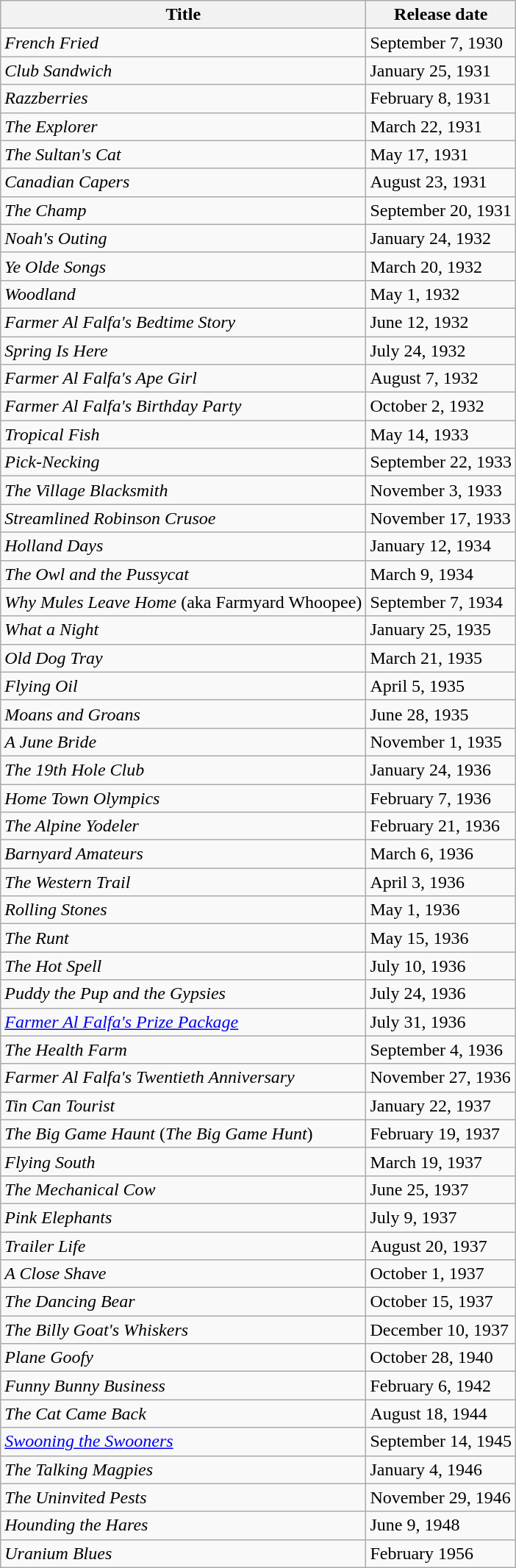<table class="wikitable">
<tr>
<th>Title</th>
<th>Release date</th>
</tr>
<tr>
<td><em>French Fried</em></td>
<td>September 7, 1930</td>
</tr>
<tr>
<td><em>Club Sandwich</em></td>
<td>January 25, 1931</td>
</tr>
<tr>
<td><em>Razzberries</em></td>
<td>February 8, 1931</td>
</tr>
<tr>
<td><em>The Explorer</em></td>
<td>March 22, 1931</td>
</tr>
<tr>
<td><em>The Sultan's Cat</em></td>
<td>May 17, 1931</td>
</tr>
<tr>
<td><em>Canadian Capers</em></td>
<td>August 23, 1931</td>
</tr>
<tr>
<td><em>The Champ</em></td>
<td>September 20, 1931</td>
</tr>
<tr>
<td><em>Noah's Outing</em></td>
<td>January 24, 1932</td>
</tr>
<tr>
<td><em>Ye Olde Songs</em></td>
<td>March 20, 1932</td>
</tr>
<tr>
<td><em>Woodland</em></td>
<td>May 1, 1932</td>
</tr>
<tr>
<td><em>Farmer Al Falfa's Bedtime Story</em></td>
<td>June 12, 1932</td>
</tr>
<tr>
<td><em>Spring Is Here</em></td>
<td>July 24, 1932</td>
</tr>
<tr>
<td><em>Farmer Al Falfa's Ape Girl</em></td>
<td>August 7, 1932</td>
</tr>
<tr>
<td><em>Farmer Al Falfa's Birthday Party</em></td>
<td>October 2, 1932</td>
</tr>
<tr>
<td><em>Tropical Fish</em></td>
<td>May 14, 1933</td>
</tr>
<tr>
<td><em>Pick-Necking</em></td>
<td>September 22, 1933</td>
</tr>
<tr>
<td><em>The Village Blacksmith</em></td>
<td>November 3, 1933</td>
</tr>
<tr>
<td><em>Streamlined Robinson Crusoe</em></td>
<td>November 17, 1933</td>
</tr>
<tr>
<td><em>Holland Days</em></td>
<td>January 12, 1934</td>
</tr>
<tr>
<td><em>The Owl and the Pussycat</em></td>
<td>March 9, 1934</td>
</tr>
<tr>
<td><em>Why Mules Leave Home</em> (aka Farmyard Whoopee)</td>
<td>September 7, 1934</td>
</tr>
<tr>
<td><em>What a Night</em></td>
<td>January 25, 1935</td>
</tr>
<tr>
<td><em>Old Dog Tray</em></td>
<td>March 21, 1935</td>
</tr>
<tr>
<td><em>Flying Oil</em></td>
<td>April 5, 1935</td>
</tr>
<tr>
<td><em>Moans and Groans</em></td>
<td>June 28, 1935</td>
</tr>
<tr>
<td><em>A June Bride</em></td>
<td>November 1, 1935</td>
</tr>
<tr>
<td><em>The 19th Hole Club</em></td>
<td>January 24, 1936</td>
</tr>
<tr>
<td><em>Home Town Olympics</em></td>
<td>February 7, 1936</td>
</tr>
<tr>
<td><em>The Alpine Yodeler</em></td>
<td>February 21, 1936</td>
</tr>
<tr>
<td><em>Barnyard Amateurs</em></td>
<td>March 6, 1936</td>
</tr>
<tr>
<td><em>The Western Trail</em></td>
<td>April 3, 1936</td>
</tr>
<tr>
<td><em>Rolling Stones</em></td>
<td>May 1, 1936</td>
</tr>
<tr>
<td><em>The Runt</em></td>
<td>May 15, 1936</td>
</tr>
<tr>
<td><em>The Hot Spell</em></td>
<td>July 10, 1936</td>
</tr>
<tr>
<td><em>Puddy the Pup and the Gypsies</em></td>
<td>July 24, 1936</td>
</tr>
<tr>
<td><em><a href='#'>Farmer Al Falfa's Prize Package</a></em></td>
<td>July 31, 1936</td>
</tr>
<tr>
<td><em>The Health Farm</em></td>
<td>September 4, 1936</td>
</tr>
<tr>
<td><em>Farmer Al Falfa's Twentieth Anniversary</em></td>
<td>November 27, 1936</td>
</tr>
<tr>
<td><em>Tin Can Tourist</em></td>
<td>January 22, 1937</td>
</tr>
<tr>
<td><em>The Big Game Haunt</em> (<em>The Big Game Hunt</em>)</td>
<td>February 19, 1937</td>
</tr>
<tr>
<td><em>Flying South</em></td>
<td>March 19, 1937</td>
</tr>
<tr>
<td><em>The Mechanical Cow</em></td>
<td>June 25, 1937</td>
</tr>
<tr>
<td><em>Pink Elephants</em></td>
<td>July 9, 1937</td>
</tr>
<tr>
<td><em>Trailer Life</em></td>
<td>August 20, 1937</td>
</tr>
<tr>
<td><em>A Close Shave</em></td>
<td>October 1, 1937</td>
</tr>
<tr>
<td><em>The Dancing Bear</em></td>
<td>October 15, 1937</td>
</tr>
<tr>
<td><em>The Billy Goat's Whiskers</em></td>
<td>December 10, 1937</td>
</tr>
<tr>
<td><em>Plane Goofy</em></td>
<td>October 28, 1940</td>
</tr>
<tr>
<td><em>Funny Bunny Business</em></td>
<td>February 6, 1942</td>
</tr>
<tr>
<td><em>The Cat Came Back</em></td>
<td>August 18, 1944</td>
</tr>
<tr>
<td><em><a href='#'>Swooning the Swooners</a></em></td>
<td>September 14, 1945</td>
</tr>
<tr>
<td><em>The Talking Magpies</em></td>
<td>January 4, 1946</td>
</tr>
<tr>
<td><em>The Uninvited Pests</em></td>
<td>November 29, 1946</td>
</tr>
<tr>
<td><em>Hounding the Hares</em></td>
<td>June 9, 1948</td>
</tr>
<tr>
<td><em>Uranium Blues</em></td>
<td>February 1956</td>
</tr>
</table>
